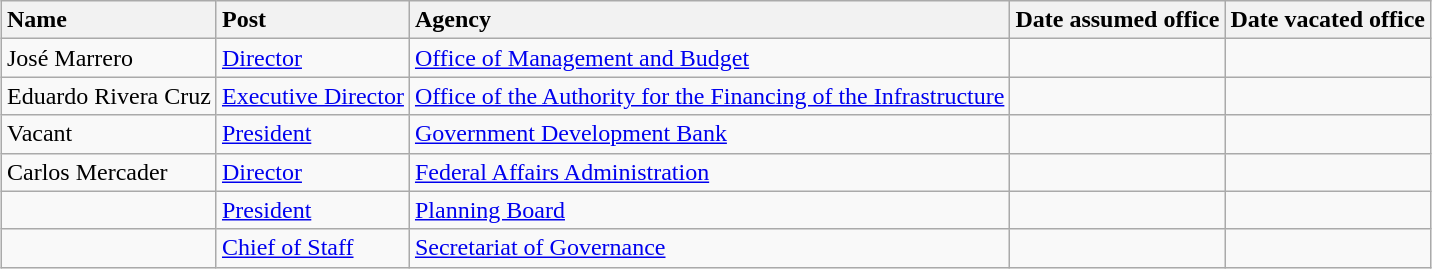<table class="wikitable sortable" style="margin: 0 auto">
<tr>
<th style="text-align: left">Name</th>
<th style="text-align: left">Post</th>
<th style="text-align: left">Agency</th>
<th style="text-align: left">Date assumed office</th>
<th style="text-align: left">Date vacated office</th>
</tr>
<tr>
<td>José Marrero</td>
<td><a href='#'>Director</a></td>
<td><a href='#'>Office of Management and Budget</a></td>
<td></td>
<td></td>
</tr>
<tr>
<td>Eduardo Rivera Cruz</td>
<td><a href='#'>Executive Director</a></td>
<td><a href='#'>Office of the Authority for the Financing of the Infrastructure</a></td>
<td></td>
<td></td>
</tr>
<tr>
<td>Vacant</td>
<td><a href='#'>President</a></td>
<td><a href='#'>Government Development Bank</a></td>
<td></td>
<td></td>
</tr>
<tr>
<td>Carlos Mercader</td>
<td><a href='#'>Director</a></td>
<td><a href='#'>Federal Affairs Administration</a></td>
<td></td>
</tr>
<tr>
<td></td>
<td><a href='#'>President</a></td>
<td><a href='#'>Planning Board</a></td>
<td></td>
<td></td>
</tr>
<tr>
<td></td>
<td><a href='#'>Chief of Staff</a></td>
<td><a href='#'>Secretariat of Governance</a></td>
<td></td>
<td></td>
</tr>
</table>
